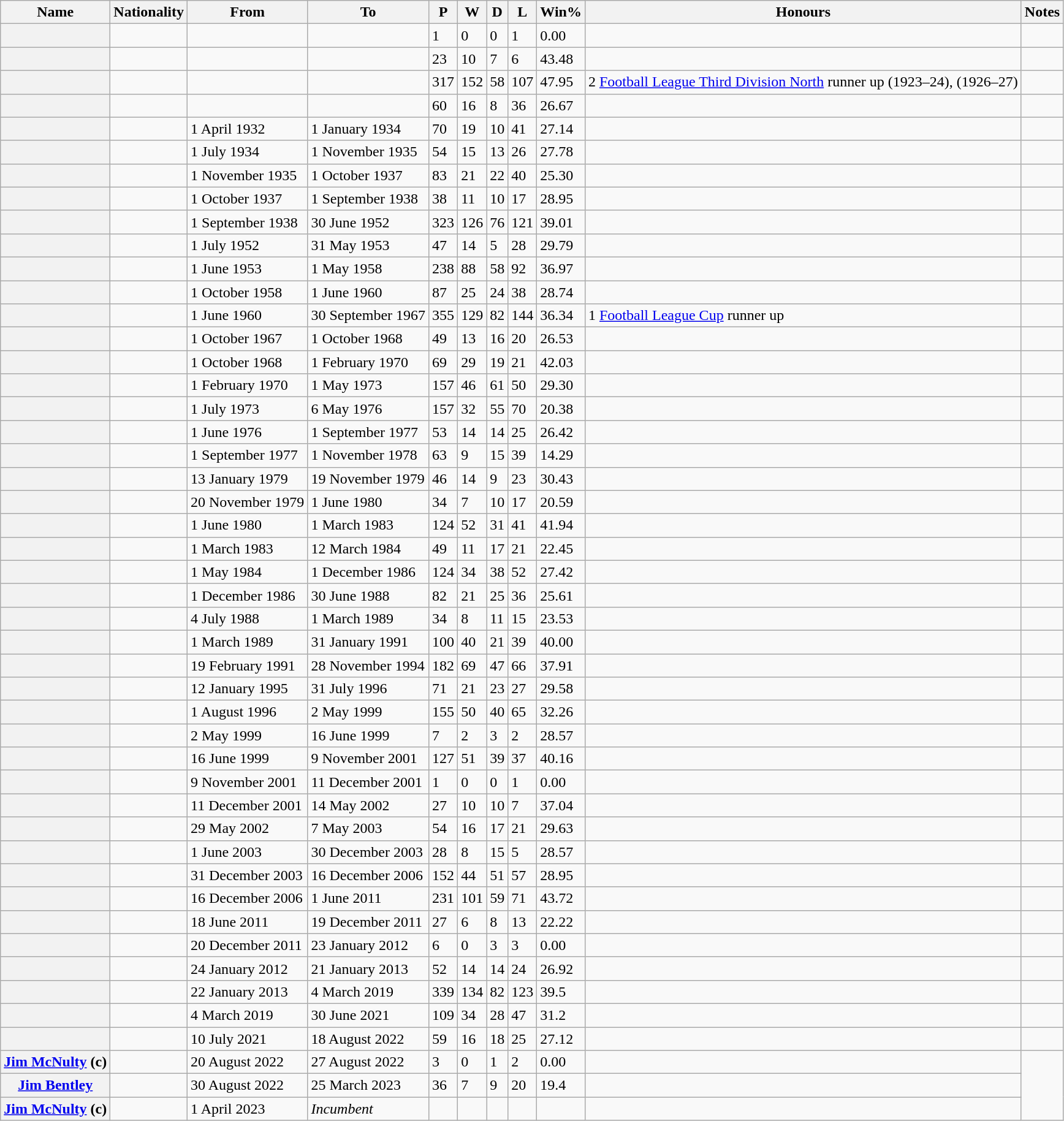<table class="wikitable plainrowheaders sortable">
<tr>
<th scope="col">Name</th>
<th scope="col">Nationality</th>
<th scope="col">From</th>
<th scope="col">To</th>
<th scope="col">P</th>
<th scope="col">W</th>
<th scope="col">D</th>
<th scope="col">L</th>
<th scope="col">Win%</th>
<th scope="col">Honours</th>
<th scope="col" class="unsortable">Notes</th>
</tr>
<tr>
<th scope="row"></th>
<td></td>
<td></td>
<td></td>
<td>1</td>
<td>0</td>
<td>0</td>
<td>1</td>
<td>0.00</td>
<td></td>
<td></td>
</tr>
<tr>
<th scope="row"></th>
<td></td>
<td></td>
<td></td>
<td>23</td>
<td>10</td>
<td>7</td>
<td>6</td>
<td>43.48</td>
<td></td>
<td></td>
</tr>
<tr>
<th scope="row"></th>
<td></td>
<td></td>
<td></td>
<td>317</td>
<td>152</td>
<td>58</td>
<td>107</td>
<td>47.95</td>
<td>2 <a href='#'>Football League Third Division North</a> runner up (1923–24), (1926–27)</td>
<td></td>
</tr>
<tr>
<th scope="row"></th>
<td></td>
<td></td>
<td></td>
<td>60</td>
<td>16</td>
<td>8</td>
<td>36</td>
<td>26.67</td>
<td></td>
<td></td>
</tr>
<tr>
<th scope="row"></th>
<td></td>
<td>1 April 1932</td>
<td>1 January 1934</td>
<td>70</td>
<td>19</td>
<td>10</td>
<td>41</td>
<td>27.14</td>
<td></td>
<td></td>
</tr>
<tr>
<th scope="row"></th>
<td></td>
<td>1 July 1934</td>
<td>1 November 1935</td>
<td>54</td>
<td>15</td>
<td>13</td>
<td>26</td>
<td>27.78</td>
<td></td>
<td></td>
</tr>
<tr>
<th scope="row"></th>
<td></td>
<td>1 November 1935</td>
<td>1 October 1937</td>
<td>83</td>
<td>21</td>
<td>22</td>
<td>40</td>
<td>25.30</td>
<td></td>
<td></td>
</tr>
<tr>
<th scope="row"></th>
<td></td>
<td>1 October 1937</td>
<td>1 September 1938</td>
<td>38</td>
<td>11</td>
<td>10</td>
<td>17</td>
<td>28.95</td>
<td></td>
<td></td>
</tr>
<tr>
<th scope="row"></th>
<td></td>
<td>1 September 1938</td>
<td>30 June 1952</td>
<td>323</td>
<td>126</td>
<td>76</td>
<td>121</td>
<td>39.01</td>
<td></td>
<td></td>
</tr>
<tr>
<th scope="row"></th>
<td></td>
<td>1 July 1952</td>
<td>31 May 1953</td>
<td>47</td>
<td>14</td>
<td>5</td>
<td>28</td>
<td>29.79</td>
<td></td>
<td></td>
</tr>
<tr>
<th scope="row"></th>
<td></td>
<td>1 June 1953</td>
<td>1 May 1958</td>
<td>238</td>
<td>88</td>
<td>58</td>
<td>92</td>
<td>36.97</td>
<td></td>
<td></td>
</tr>
<tr>
<th scope="row"></th>
<td></td>
<td>1 October 1958</td>
<td>1 June 1960</td>
<td>87</td>
<td>25</td>
<td>24</td>
<td>38</td>
<td>28.74</td>
<td></td>
<td></td>
</tr>
<tr>
<th scope="row"></th>
<td></td>
<td>1 June 1960</td>
<td>30 September 1967</td>
<td>355</td>
<td>129</td>
<td>82</td>
<td>144</td>
<td>36.34</td>
<td>1 <a href='#'>Football League Cup</a> runner up</td>
<td></td>
</tr>
<tr>
<th scope="row"></th>
<td></td>
<td>1 October 1967</td>
<td>1 October 1968</td>
<td>49</td>
<td>13</td>
<td>16</td>
<td>20</td>
<td>26.53</td>
<td></td>
<td></td>
</tr>
<tr>
<th scope="row"></th>
<td></td>
<td>1 October 1968</td>
<td>1 February 1970</td>
<td>69</td>
<td>29</td>
<td>19</td>
<td>21</td>
<td>42.03</td>
<td></td>
<td></td>
</tr>
<tr>
<th scope="row"></th>
<td></td>
<td>1 February 1970</td>
<td>1 May 1973</td>
<td>157</td>
<td>46</td>
<td>61</td>
<td>50</td>
<td>29.30</td>
<td></td>
<td></td>
</tr>
<tr>
<th scope="row"></th>
<td></td>
<td>1 July 1973</td>
<td>6 May 1976</td>
<td>157</td>
<td>32</td>
<td>55</td>
<td>70</td>
<td>20.38</td>
<td></td>
<td></td>
</tr>
<tr>
<th scope="row"></th>
<td></td>
<td>1 June 1976</td>
<td>1 September 1977</td>
<td>53</td>
<td>14</td>
<td>14</td>
<td>25</td>
<td>26.42</td>
<td></td>
<td></td>
</tr>
<tr>
<th scope="row"></th>
<td></td>
<td>1 September 1977</td>
<td>1 November 1978</td>
<td>63</td>
<td>9</td>
<td>15</td>
<td>39</td>
<td>14.29</td>
<td></td>
<td></td>
</tr>
<tr>
<th scope="row"></th>
<td></td>
<td>13 January 1979</td>
<td>19 November 1979</td>
<td>46</td>
<td>14</td>
<td>9</td>
<td>23</td>
<td>30.43</td>
<td></td>
<td></td>
</tr>
<tr>
<th scope="row"></th>
<td></td>
<td>20 November 1979</td>
<td>1 June 1980</td>
<td>34</td>
<td>7</td>
<td>10</td>
<td>17</td>
<td>20.59</td>
<td></td>
<td></td>
</tr>
<tr>
<th scope="row"></th>
<td></td>
<td>1 June 1980</td>
<td>1 March 1983</td>
<td>124</td>
<td>52</td>
<td>31</td>
<td>41</td>
<td>41.94</td>
<td></td>
<td></td>
</tr>
<tr>
<th scope="row"></th>
<td></td>
<td>1 March 1983</td>
<td>12 March 1984</td>
<td>49</td>
<td>11</td>
<td>17</td>
<td>21</td>
<td>22.45</td>
<td></td>
<td></td>
</tr>
<tr>
<th scope="row"></th>
<td></td>
<td>1 May 1984</td>
<td>1 December 1986</td>
<td>124</td>
<td>34</td>
<td>38</td>
<td>52</td>
<td>27.42</td>
<td></td>
<td></td>
</tr>
<tr>
<th scope="row"></th>
<td></td>
<td>1 December 1986</td>
<td>30 June 1988</td>
<td>82</td>
<td>21</td>
<td>25</td>
<td>36</td>
<td>25.61</td>
<td></td>
<td></td>
</tr>
<tr>
<th scope="row"></th>
<td></td>
<td>4 July 1988</td>
<td>1 March 1989</td>
<td>34</td>
<td>8</td>
<td>11</td>
<td>15</td>
<td>23.53</td>
<td></td>
<td></td>
</tr>
<tr>
<th scope="row"></th>
<td></td>
<td>1 March 1989</td>
<td>31 January 1991</td>
<td>100</td>
<td>40</td>
<td>21</td>
<td>39</td>
<td>40.00</td>
<td></td>
<td></td>
</tr>
<tr>
<th scope="row"></th>
<td></td>
<td>19 February 1991</td>
<td>28 November 1994</td>
<td>182</td>
<td>69</td>
<td>47</td>
<td>66</td>
<td>37.91</td>
<td></td>
<td></td>
</tr>
<tr>
<th scope="row"></th>
<td></td>
<td>12 January 1995</td>
<td>31 July 1996</td>
<td>71</td>
<td>21</td>
<td>23</td>
<td>27</td>
<td>29.58</td>
<td></td>
<td></td>
</tr>
<tr>
<th scope="row"></th>
<td></td>
<td>1 August 1996</td>
<td>2 May 1999</td>
<td>155</td>
<td>50</td>
<td>40</td>
<td>65</td>
<td>32.26</td>
<td></td>
<td></td>
</tr>
<tr>
<th scope="row"></th>
<td></td>
<td>2 May 1999</td>
<td>16 June 1999</td>
<td>7</td>
<td>2</td>
<td>3</td>
<td>2</td>
<td>28.57</td>
<td></td>
<td></td>
</tr>
<tr>
<th scope="row"></th>
<td></td>
<td>16 June 1999</td>
<td>9 November 2001</td>
<td>127</td>
<td>51</td>
<td>39</td>
<td>37</td>
<td>40.16</td>
<td></td>
<td></td>
</tr>
<tr>
<th scope="row"></th>
<td></td>
<td>9 November 2001</td>
<td>11 December 2001</td>
<td>1</td>
<td>0</td>
<td>0</td>
<td>1</td>
<td>0.00</td>
<td></td>
<td></td>
</tr>
<tr>
<th scope="row"></th>
<td></td>
<td>11 December 2001</td>
<td>14 May 2002</td>
<td>27</td>
<td>10</td>
<td>10</td>
<td>7</td>
<td>37.04</td>
<td></td>
<td></td>
</tr>
<tr>
<th scope="row"></th>
<td></td>
<td>29 May 2002</td>
<td>7 May 2003</td>
<td>54</td>
<td>16</td>
<td>17</td>
<td>21</td>
<td>29.63</td>
<td></td>
<td></td>
</tr>
<tr>
<th scope="row"></th>
<td></td>
<td>1 June 2003</td>
<td>30 December 2003</td>
<td>28</td>
<td>8</td>
<td>15</td>
<td>5</td>
<td>28.57</td>
<td></td>
<td></td>
</tr>
<tr>
<th scope="row"></th>
<td></td>
<td>31 December 2003</td>
<td>16 December 2006</td>
<td>152</td>
<td>44</td>
<td>51</td>
<td>57</td>
<td>28.95</td>
<td></td>
<td></td>
</tr>
<tr>
<th scope="row"></th>
<td></td>
<td>16 December 2006</td>
<td>1 June 2011</td>
<td>231</td>
<td>101</td>
<td>59</td>
<td>71</td>
<td>43.72</td>
<td></td>
<td></td>
</tr>
<tr>
<th scope="row"></th>
<td></td>
<td>18 June 2011</td>
<td>19 December 2011</td>
<td>27</td>
<td>6</td>
<td>8</td>
<td>13</td>
<td>22.22</td>
<td></td>
<td></td>
</tr>
<tr>
<th scope="row"></th>
<td></td>
<td>20 December 2011</td>
<td>23 January 2012</td>
<td>6</td>
<td>0</td>
<td>3</td>
<td>3</td>
<td>0.00</td>
<td></td>
<td></td>
</tr>
<tr>
<th scope="row"></th>
<td></td>
<td>24 January 2012</td>
<td>21 January 2013</td>
<td>52</td>
<td>14</td>
<td>14</td>
<td>24</td>
<td>26.92</td>
<td></td>
<td></td>
</tr>
<tr>
<th scope="row"></th>
<td></td>
<td>22 January 2013</td>
<td>4 March 2019</td>
<td>339</td>
<td>134</td>
<td>82</td>
<td>123</td>
<td>39.5</td>
<td></td>
<td></td>
</tr>
<tr>
<th scope="row"></th>
<td></td>
<td>4 March 2019</td>
<td>30 June 2021</td>
<td>109</td>
<td>34</td>
<td>28</td>
<td>47</td>
<td>31.2</td>
<td></td>
<td></td>
</tr>
<tr>
<th scope="row"></th>
<td></td>
<td>10 July 2021</td>
<td>18 August 2022</td>
<td>59</td>
<td>16</td>
<td>18</td>
<td>25</td>
<td>27.12</td>
<td></td>
<td></td>
</tr>
<tr>
<th scope="row"><a href='#'>Jim McNulty</a> (c)</th>
<td></td>
<td>20 August 2022</td>
<td>27 August 2022</td>
<td>3</td>
<td>0</td>
<td>1</td>
<td>2</td>
<td>0.00</td>
<td></td>
</tr>
<tr>
<th scope="row"><a href='#'>Jim Bentley</a></th>
<td></td>
<td>30 August 2022</td>
<td>25 March 2023</td>
<td>36</td>
<td>7</td>
<td>9</td>
<td>20</td>
<td>19.4</td>
<td></td>
</tr>
<tr>
<th scope="row"><a href='#'>Jim McNulty</a> (c)</th>
<td></td>
<td>1 April 2023</td>
<td><em>Incumbent</em></td>
<td></td>
<td></td>
<td></td>
<td></td>
<td></td>
<td></td>
</tr>
</table>
